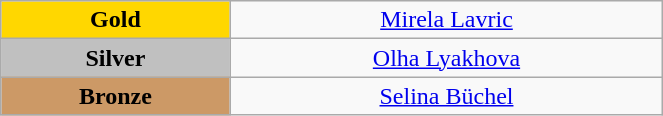<table class="wikitable" style="text-align:center; " width="35%">
<tr>
<td bgcolor="gold"><strong>Gold</strong></td>
<td><a href='#'>Mirela Lavric</a><br>  <small><em></em></small></td>
</tr>
<tr>
<td bgcolor="silver"><strong>Silver</strong></td>
<td><a href='#'>Olha Lyakhova</a><br>  <small><em></em></small></td>
</tr>
<tr>
<td bgcolor="CC9966"><strong>Bronze</strong></td>
<td><a href='#'>Selina Büchel</a><br>  <small><em></em></small></td>
</tr>
</table>
